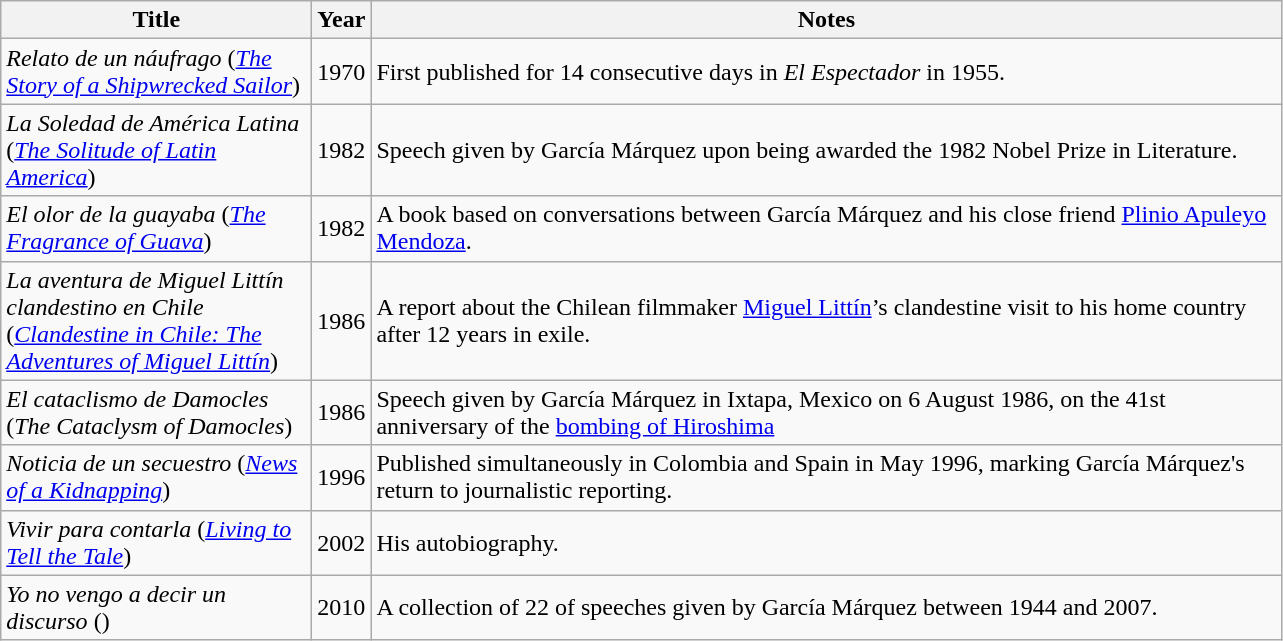<table class="wikitable sortable">
<tr>
<th scope="col" width="200">Title</th>
<th scope="col" width="30">Year</th>
<th scope="col" width="600">Notes</th>
</tr>
<tr>
<td><em>Relato de un náufrago</em> (<em><a href='#'>The Story of a Shipwrecked Sailor</a></em>)</td>
<td>1970</td>
<td>First published for 14 consecutive days in <em>El Espectador</em> in 1955.</td>
</tr>
<tr>
<td><em>La Soledad de América Latina</em> (<em><a href='#'>The Solitude of Latin America</a></em>)</td>
<td>1982</td>
<td>Speech given by García Márquez upon being awarded the 1982 Nobel Prize in Literature.</td>
</tr>
<tr>
<td><em>El olor de la guayaba</em> (<em><a href='#'>The Fragrance of Guava</a></em>)</td>
<td>1982</td>
<td>A book based on conversations between García Márquez and his close friend <a href='#'>Plinio Apuleyo Mendoza</a>.</td>
</tr>
<tr>
<td><em>La aventura de Miguel Littín clandestino en Chile</em> (<em><a href='#'>Clandestine in Chile: The Adventures of Miguel Littín</a></em>)</td>
<td>1986</td>
<td>A report about the Chilean filmmaker <a href='#'>Miguel Littín</a>’s clandestine visit to his home country after 12 years in exile.</td>
</tr>
<tr>
<td><em>El cataclismo de Damocles</em> (<em>The Cataclysm of Damocles</em>)</td>
<td>1986</td>
<td>Speech given by García Márquez in Ixtapa, Mexico on 6 August 1986, on the 41st anniversary of the <a href='#'>bombing of Hiroshima</a></td>
</tr>
<tr>
<td><em>Noticia de un secuestro</em> (<em><a href='#'>News of a Kidnapping</a></em>)</td>
<td>1996</td>
<td>Published simultaneously in Colombia and Spain in May 1996, marking García Márquez's return to journalistic reporting.</td>
</tr>
<tr>
<td><em>Vivir para contarla</em> (<em><a href='#'>Living to Tell the Tale</a></em>)</td>
<td>2002</td>
<td>His autobiography.</td>
</tr>
<tr>
<td><em>Yo no vengo a decir un discurso</em> (<em></em>)</td>
<td>2010</td>
<td>A collection of 22 of speeches given by García Márquez between 1944 and 2007.</td>
</tr>
</table>
